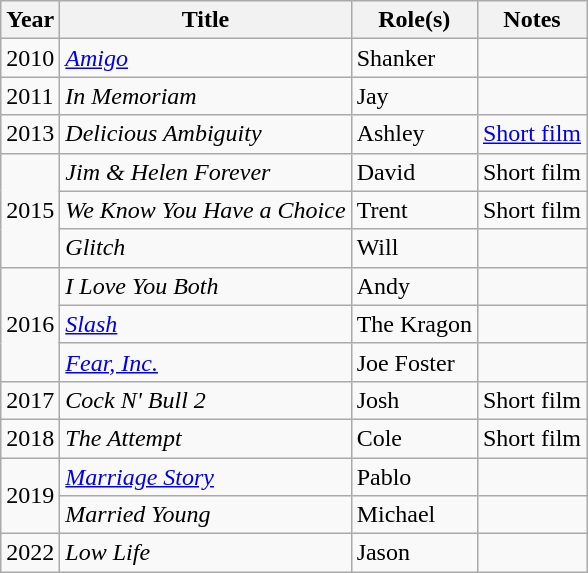<table class="wikitable plainrowheaders sortable">
<tr>
<th scope="col">Year</th>
<th scope="col">Title</th>
<th scope="col">Role(s)</th>
<th scope="col" class="unsortable">Notes</th>
</tr>
<tr>
<td>2010</td>
<td><em><a href='#'>Amigo</a></em></td>
<td>Shanker</td>
<td></td>
</tr>
<tr>
<td>2011</td>
<td><em>In Memoriam</em></td>
<td>Jay</td>
<td></td>
</tr>
<tr>
<td>2013</td>
<td><em>Delicious Ambiguity</em></td>
<td>Ashley</td>
<td><a href='#'>Short film</a></td>
</tr>
<tr>
<td rowspan=3>2015</td>
<td><em>Jim & Helen Forever</em></td>
<td>David</td>
<td>Short film</td>
</tr>
<tr>
<td><em>We Know You Have a Choice</em></td>
<td>Trent</td>
<td>Short film</td>
</tr>
<tr>
<td><em>Glitch</em></td>
<td>Will</td>
<td></td>
</tr>
<tr>
<td rowspan=3>2016</td>
<td><em>I Love You Both</em></td>
<td>Andy</td>
<td></td>
</tr>
<tr>
<td><em><a href='#'>Slash</a></em></td>
<td>The Kragon</td>
<td></td>
</tr>
<tr>
<td><em><a href='#'>Fear, Inc.</a></em></td>
<td>Joe Foster</td>
<td></td>
</tr>
<tr>
<td>2017</td>
<td><em>Cock N' Bull 2</em></td>
<td>Josh</td>
<td>Short film</td>
</tr>
<tr>
<td>2018</td>
<td><em>The Attempt</em></td>
<td>Cole</td>
<td>Short film</td>
</tr>
<tr>
<td rowspan=2>2019</td>
<td><em><a href='#'>Marriage Story</a></em></td>
<td>Pablo</td>
<td></td>
</tr>
<tr>
<td><em>Married Young</em></td>
<td>Michael</td>
<td></td>
</tr>
<tr>
<td>2022</td>
<td><em>Low Life</em></td>
<td>Jason</td>
<td></td>
</tr>
</table>
